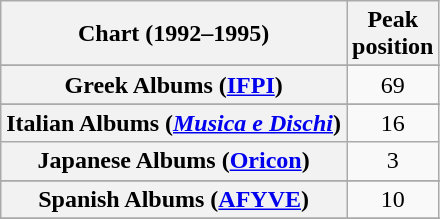<table class="wikitable sortable plainrowheaders" style="text-align:center;">
<tr>
<th>Chart (1992–1995)</th>
<th>Peak<br>position</th>
</tr>
<tr>
</tr>
<tr>
</tr>
<tr>
</tr>
<tr>
</tr>
<tr>
</tr>
<tr>
</tr>
<tr>
</tr>
<tr>
<th scope="row">Greek Albums (<a href='#'>IFPI</a>)</th>
<td>69</td>
</tr>
<tr>
</tr>
<tr>
<th scope="row">Italian Albums (<em><a href='#'>Musica e Dischi</a></em>)</th>
<td align="center">16</td>
</tr>
<tr>
<th scope="row">Japanese Albums (<a href='#'>Oricon</a>)</th>
<td>3</td>
</tr>
<tr>
</tr>
<tr>
</tr>
<tr>
</tr>
<tr>
<th scope="row">Spanish Albums (<a href='#'>AFYVE</a>)</th>
<td align="center">10</td>
</tr>
<tr>
</tr>
<tr>
</tr>
<tr>
</tr>
<tr>
</tr>
<tr>
</tr>
</table>
